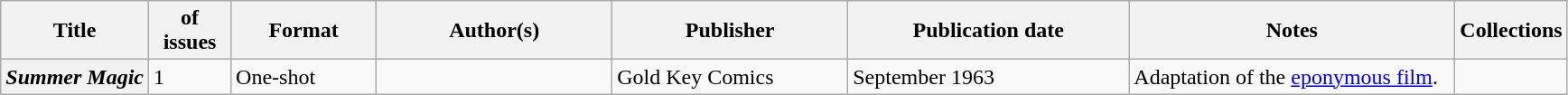<table class="wikitable">
<tr>
<th>Title</th>
<th style="width:40pt"> of issues</th>
<th style="width:75pt">Format</th>
<th style="width:125pt">Author(s)</th>
<th style="width:125pt">Publisher</th>
<th style="width:150pt">Publication date</th>
<th style="width:175pt">Notes</th>
<th>Collections</th>
</tr>
<tr>
<th><em>Summer Magic</em></th>
<td>1</td>
<td>One-shot</td>
<td></td>
<td>Gold Key Comics</td>
<td>September 1963</td>
<td>Adaptation of the <a href='#'>eponymous film</a>.</td>
<td></td>
</tr>
</table>
